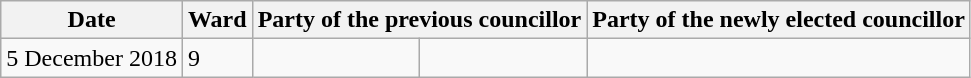<table class="wikitable">
<tr>
<th>Date</th>
<th>Ward</th>
<th colspan=2>Party of the previous councillor</th>
<th colspan=2>Party of the newly elected councillor</th>
</tr>
<tr>
<td>5 December 2018</td>
<td>9</td>
<td></td>
<td></td>
</tr>
</table>
